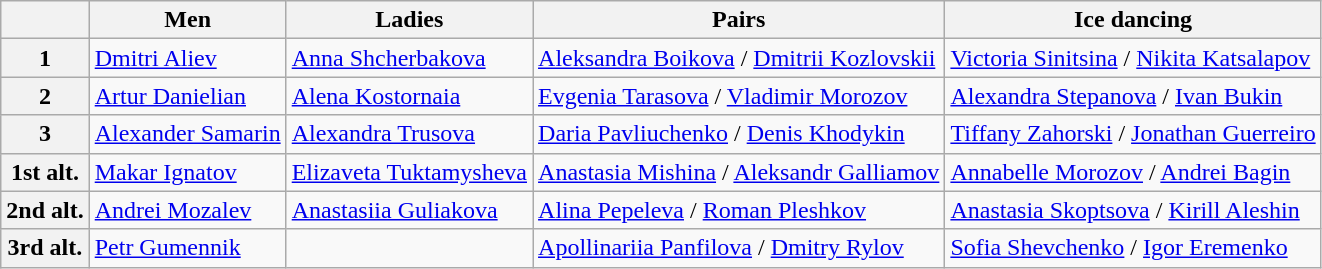<table class="wikitable">
<tr>
<th></th>
<th>Men</th>
<th>Ladies</th>
<th>Pairs</th>
<th>Ice dancing</th>
</tr>
<tr>
<th>1</th>
<td><a href='#'>Dmitri Aliev</a></td>
<td><a href='#'>Anna Shcherbakova</a></td>
<td><a href='#'>Aleksandra Boikova</a> / <a href='#'>Dmitrii Kozlovskii</a></td>
<td><a href='#'>Victoria Sinitsina</a> / <a href='#'>Nikita Katsalapov</a></td>
</tr>
<tr>
<th>2</th>
<td><a href='#'>Artur Danielian</a></td>
<td><a href='#'>Alena Kostornaia</a></td>
<td><a href='#'>Evgenia Tarasova</a> / <a href='#'>Vladimir Morozov</a></td>
<td><a href='#'>Alexandra Stepanova</a> / <a href='#'>Ivan Bukin</a></td>
</tr>
<tr>
<th>3</th>
<td><a href='#'>Alexander Samarin</a></td>
<td><a href='#'>Alexandra Trusova</a></td>
<td><a href='#'>Daria Pavliuchenko</a> / <a href='#'>Denis Khodykin</a></td>
<td><a href='#'>Tiffany Zahorski</a> / <a href='#'>Jonathan Guerreiro</a></td>
</tr>
<tr>
<th>1st alt.</th>
<td><a href='#'>Makar Ignatov</a></td>
<td><a href='#'>Elizaveta Tuktamysheva</a></td>
<td><a href='#'>Anastasia Mishina</a> / <a href='#'>Aleksandr Galliamov</a></td>
<td><a href='#'>Annabelle Morozov</a> / <a href='#'>Andrei Bagin</a></td>
</tr>
<tr>
<th>2nd alt.</th>
<td><a href='#'>Andrei Mozalev</a></td>
<td><a href='#'>Anastasiia Guliakova</a></td>
<td><a href='#'>Alina Pepeleva</a> / <a href='#'>Roman Pleshkov</a></td>
<td><a href='#'>Anastasia Skoptsova</a> / <a href='#'>Kirill Aleshin</a></td>
</tr>
<tr>
<th>3rd alt.</th>
<td><a href='#'>Petr Gumennik</a></td>
<td></td>
<td><a href='#'>Apollinariia Panfilova</a> / <a href='#'>Dmitry Rylov</a></td>
<td><a href='#'>Sofia Shevchenko</a> / <a href='#'>Igor Eremenko</a></td>
</tr>
</table>
